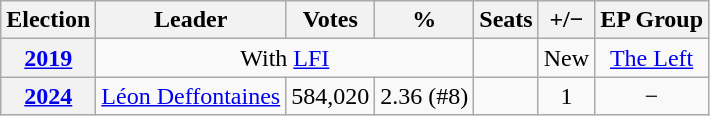<table class="wikitable"style="text-align:center">
<tr>
<th>Election</th>
<th>Leader</th>
<th>Votes</th>
<th>%</th>
<th>Seats</th>
<th>+/−</th>
<th>EP Group</th>
</tr>
<tr>
<th><a href='#'>2019</a></th>
<td colspan="3">With <a href='#'>LFI</a></td>
<td></td>
<td>New</td>
<td><a href='#'>The Left</a></td>
</tr>
<tr>
<th><a href='#'>2024</a></th>
<td><a href='#'>Léon Deffontaines</a></td>
<td>584,020</td>
<td>2.36 (#8)</td>
<td></td>
<td> 1</td>
<td>−</td>
</tr>
</table>
